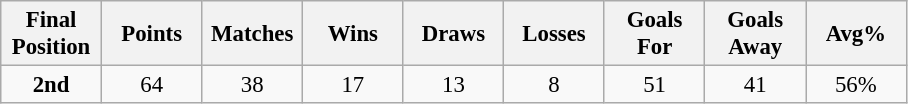<table class="wikitable" style="font-size: 95%; text-align: center;">
<tr>
<th width=60>Final Position</th>
<th width=60>Points</th>
<th width=60>Matches</th>
<th width=60>Wins</th>
<th width=60>Draws</th>
<th width=60>Losses</th>
<th width=60>Goals For</th>
<th width=60>Goals Away</th>
<th width=60>Avg%</th>
</tr>
<tr>
<td><strong>2nd</strong></td>
<td>64</td>
<td>38</td>
<td>17</td>
<td>13</td>
<td>8</td>
<td>51</td>
<td>41</td>
<td>56%</td>
</tr>
</table>
